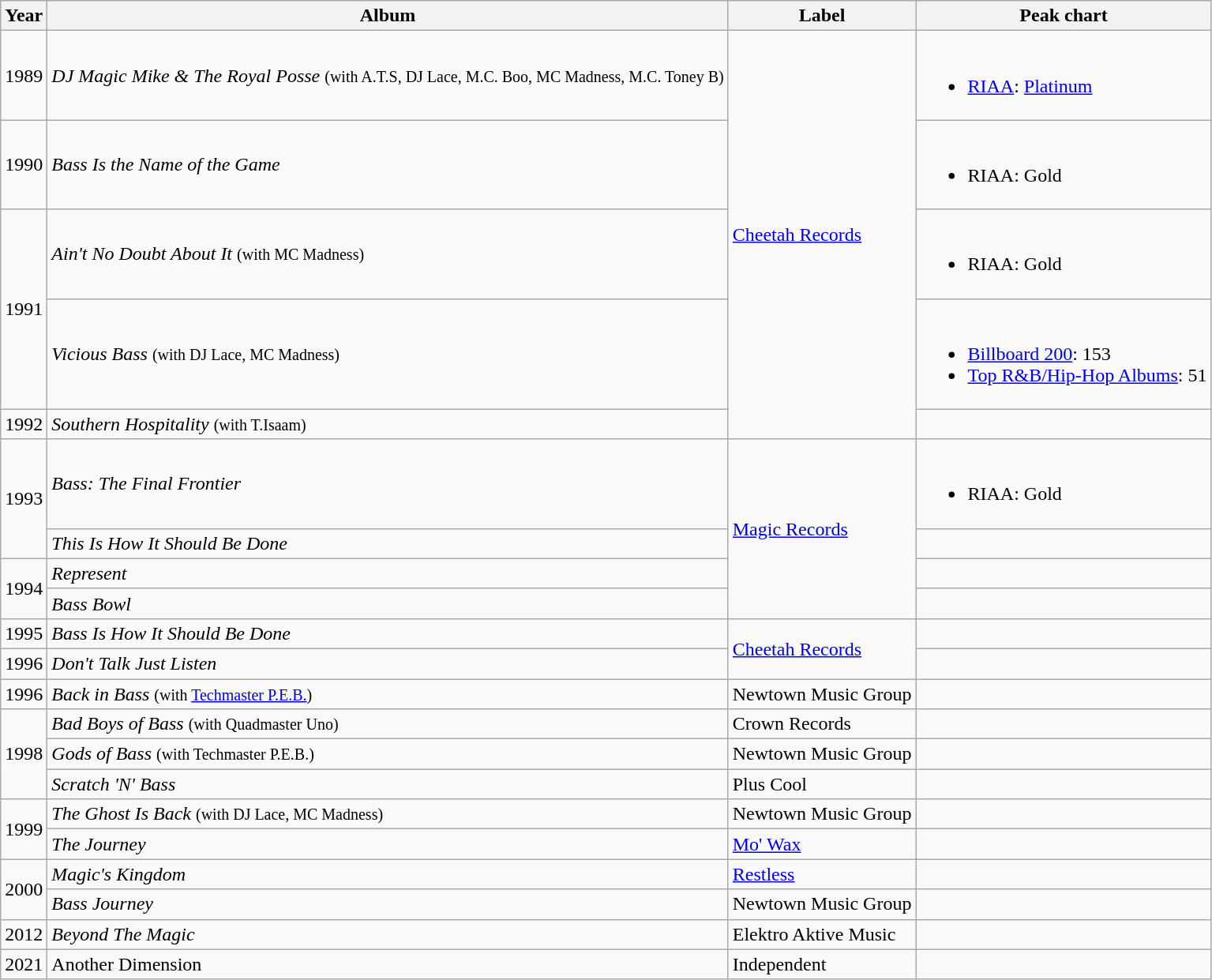<table class="wikitable">
<tr>
<th align="center" rowspan="1">Year</th>
<th align="center" rowspan="1">Album</th>
<th align="center" rowspan="1">Label</th>
<th>Peak chart</th>
</tr>
<tr>
<td align="center">1989</td>
<td align="left"><em>DJ Magic Mike & The Royal Posse</em> <small>(with A.T.S, DJ Lace, M.C. Boo, MC Madness, M.C. Toney B)</small></td>
<td rowspan="5" align="left"><a href='#'>Cheetah Records</a></td>
<td><br><ul><li><a href='#'>RIAA</a>: <a href='#'>Platinum</a></li></ul></td>
</tr>
<tr>
<td align="center">1990</td>
<td align="left"><em>Bass Is the Name of the Game</em></td>
<td><br><ul><li>RIAA: Gold</li></ul></td>
</tr>
<tr>
<td rowspan="2">1991</td>
<td align="left"><em>Ain't No Doubt About It</em> <small>(with MC Madness)</small></td>
<td><br><ul><li>RIAA: Gold</li></ul></td>
</tr>
<tr>
<td><em>Vicious Bass</em> <small>(with DJ Lace, MC Madness)</small></td>
<td><br><ul><li><a href='#'>Billboard 200</a>: 153</li><li><a href='#'>Top R&B/Hip-Hop Albums</a>: 51 </li></ul></td>
</tr>
<tr>
<td>1992</td>
<td><em>Southern Hospitality</em> <small>(with T.Isaam)</small></td>
<td></td>
</tr>
<tr>
<td rowspan="2">1993</td>
<td><em>Bass: The Final Frontier</em></td>
<td rowspan="4"><a href='#'>Magic Records</a></td>
<td><br><ul><li>RIAA: Gold</li></ul></td>
</tr>
<tr>
<td align="left"><em>This Is How It Should Be Done</em></td>
<td></td>
</tr>
<tr>
<td rowspan="2" align="center">1994</td>
<td align="left"><em>Represent</em></td>
<td></td>
</tr>
<tr>
<td align="left"><em>Bass Bowl</em></td>
<td></td>
</tr>
<tr>
<td>1995</td>
<td align="left"><em>Bass Is How It Should Be Done</em></td>
<td rowspan="2" align="left"><a href='#'>Cheetah Records</a></td>
<td></td>
</tr>
<tr>
<td>1996</td>
<td align="left"><em>Don't Talk Just Listen</em></td>
<td></td>
</tr>
<tr>
<td>1996</td>
<td><em>Back in Bass</em> <small>(with <a href='#'>Techmaster P.E.B.</a>)</small></td>
<td>Newtown Music Group</td>
<td></td>
</tr>
<tr>
<td rowspan="3" align="center">1998</td>
<td align="left"><em>Bad Boys of Bass</em> <small>(with Quadmaster Uno)</small></td>
<td align="left">Crown Records</td>
<td></td>
</tr>
<tr>
<td><em>Gods of Bass</em> <small>(with Techmaster P.E.B.)</small></td>
<td>Newtown Music Group</td>
<td></td>
</tr>
<tr>
<td align="left"><em>Scratch 'N' Bass</em></td>
<td align="left">Plus Cool</td>
<td></td>
</tr>
<tr>
<td rowspan="2">1999</td>
<td><em>The Ghost Is Back</em> <small>(with DJ Lace, MC Madness)</small></td>
<td>Newtown Music Group</td>
<td></td>
</tr>
<tr>
<td><em>The Journey</em></td>
<td><a href='#'>Mo' Wax</a></td>
<td></td>
</tr>
<tr>
<td rowspan="2" align="center">2000</td>
<td align="left"><em>Magic's Kingdom</em></td>
<td align="left"><a href='#'>Restless</a></td>
<td></td>
</tr>
<tr>
<td align="left"><em>Bass Journey</em></td>
<td align="left">Newtown Music Group</td>
<td></td>
</tr>
<tr>
<td align="center">2012</td>
<td align="left"><em>Beyond The Magic</em></td>
<td align="left">Elektro Aktive Music</td>
<td></td>
</tr>
<tr>
<td>2021</td>
<td>Another Dimension</td>
<td>Independent</td>
<td></td>
</tr>
</table>
